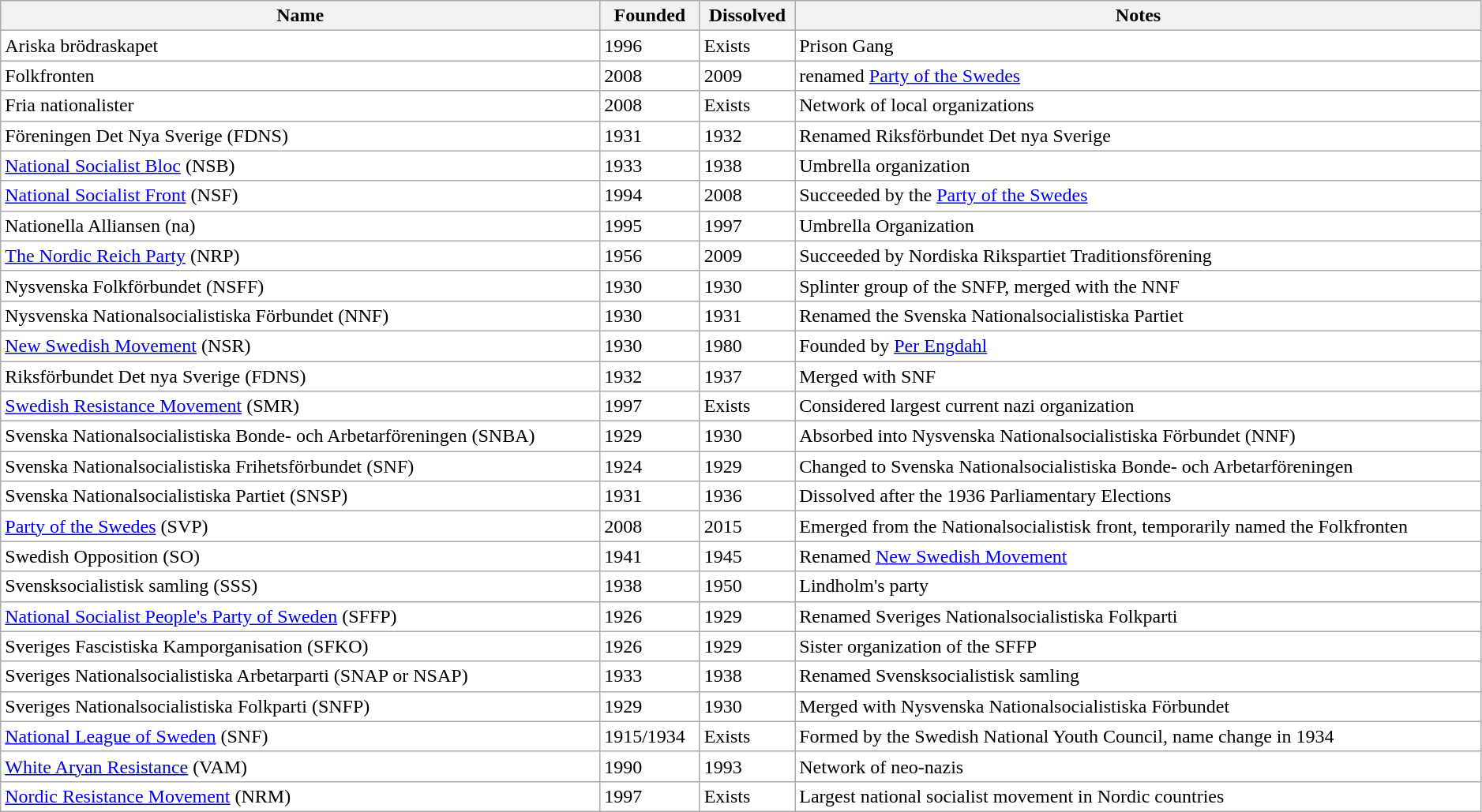<table class="wikitable sortable" width="99%" style="background:#FFFFFF">
<tr>
<th>Name</th>
<th>Founded</th>
<th>Dissolved</th>
<th>Notes</th>
</tr>
<tr>
<td>Ariska brödraskapet</td>
<td>1996</td>
<td>Exists</td>
<td>Prison Gang</td>
</tr>
<tr>
<td>Folkfronten</td>
<td>2008</td>
<td>2009</td>
<td>renamed <a href='#'>Party of the Swedes</a></td>
</tr>
<tr>
<td>Fria nationalister</td>
<td>2008</td>
<td>Exists</td>
<td>Network of local organizations</td>
</tr>
<tr>
<td>Föreningen Det Nya Sverige (FDNS)</td>
<td>1931</td>
<td>1932</td>
<td>Renamed Riksförbundet Det nya Sverige</td>
</tr>
<tr>
<td><a href='#'>National Socialist Bloc</a> (NSB)</td>
<td>1933</td>
<td>1938</td>
<td>Umbrella organization</td>
</tr>
<tr>
<td><a href='#'>National Socialist Front</a> (NSF)</td>
<td>1994</td>
<td>2008</td>
<td>Succeeded by the <a href='#'>Party of the Swedes</a></td>
</tr>
<tr>
<td>Nationella Alliansen (na)</td>
<td>1995</td>
<td>1997</td>
<td>Umbrella Organization</td>
</tr>
<tr>
<td><a href='#'>The Nordic Reich Party</a> (NRP)</td>
<td>1956</td>
<td>2009</td>
<td>Succeeded by Nordiska Rikspartiet Traditionsförening</td>
</tr>
<tr>
<td>Nysvenska Folkförbundet (NSFF)</td>
<td>1930</td>
<td>1930</td>
<td>Splinter group of the SNFP, merged with the NNF</td>
</tr>
<tr>
<td>Nysvenska Nationalsocialistiska Förbundet (NNF)</td>
<td>1930</td>
<td>1931</td>
<td>Renamed the Svenska Nationalsocialistiska Partiet</td>
</tr>
<tr>
<td><a href='#'>New Swedish Movement</a> (NSR)</td>
<td>1930</td>
<td>1980</td>
<td>Founded by <a href='#'>Per Engdahl</a></td>
</tr>
<tr>
<td>Riksförbundet Det nya Sverige (FDNS)</td>
<td>1932</td>
<td>1937</td>
<td>Merged with SNF</td>
</tr>
<tr>
<td><a href='#'>Swedish Resistance Movement</a> (SMR)</td>
<td>1997</td>
<td>Exists</td>
<td>Considered largest current nazi organization</td>
</tr>
<tr>
<td>Svenska Nationalsocialistiska Bonde- och Arbetarföreningen (SNBA)</td>
<td>1929</td>
<td>1930</td>
<td>Absorbed into Nysvenska Nationalsocialistiska Förbundet (NNF)</td>
</tr>
<tr>
<td>Svenska Nationalsocialistiska Frihetsförbundet (SNF)</td>
<td>1924</td>
<td>1929</td>
<td>Changed to Svenska Nationalsocialistiska Bonde- och Arbetarföreningen</td>
</tr>
<tr>
<td>Svenska Nationalsocialistiska Partiet (SNSP)</td>
<td>1931</td>
<td>1936</td>
<td>Dissolved after the 1936 Parliamentary Elections</td>
</tr>
<tr>
<td><a href='#'>Party of the Swedes</a> (SVP)</td>
<td>2008</td>
<td>2015</td>
<td>Emerged from the Nationalsocialistisk front, temporarily named the Folkfronten</td>
</tr>
<tr>
<td>Swedish Opposition (SO)</td>
<td>1941</td>
<td>1945</td>
<td>Renamed <a href='#'>New Swedish Movement</a></td>
</tr>
<tr>
<td>Svensksocialistisk samling (SSS)</td>
<td>1938</td>
<td>1950</td>
<td>Lindholm's party</td>
</tr>
<tr>
<td><a href='#'>National Socialist People's Party of Sweden</a> (SFFP)</td>
<td>1926</td>
<td>1929</td>
<td>Renamed Sveriges Nationalsocialistiska Folkparti</td>
</tr>
<tr>
<td>Sveriges Fascistiska Kamporganisation (SFKO)</td>
<td>1926</td>
<td>1929</td>
<td>Sister organization of the SFFP</td>
</tr>
<tr>
<td>Sveriges Nationalsocialistiska Arbetarparti (SNAP or NSAP)</td>
<td>1933</td>
<td>1938</td>
<td>Renamed Svensksocialistisk samling</td>
</tr>
<tr>
<td>Sveriges Nationalsocialistiska Folkparti (SNFP)</td>
<td>1929</td>
<td>1930</td>
<td>Merged with Nysvenska Nationalsocialistiska Förbundet</td>
</tr>
<tr>
<td><a href='#'>National League of Sweden</a> (SNF)</td>
<td>1915/1934</td>
<td>Exists</td>
<td>Formed by the Swedish National Youth Council, name change in 1934</td>
</tr>
<tr>
<td><a href='#'>White Aryan Resistance</a> (VAM)</td>
<td>1990</td>
<td>1993</td>
<td>Network of neo-nazis</td>
</tr>
<tr>
<td><a href='#'>Nordic Resistance Movement</a> (NRM)</td>
<td>1997</td>
<td>Exists</td>
<td>Largest national socialist movement in Nordic countries</td>
</tr>
</table>
